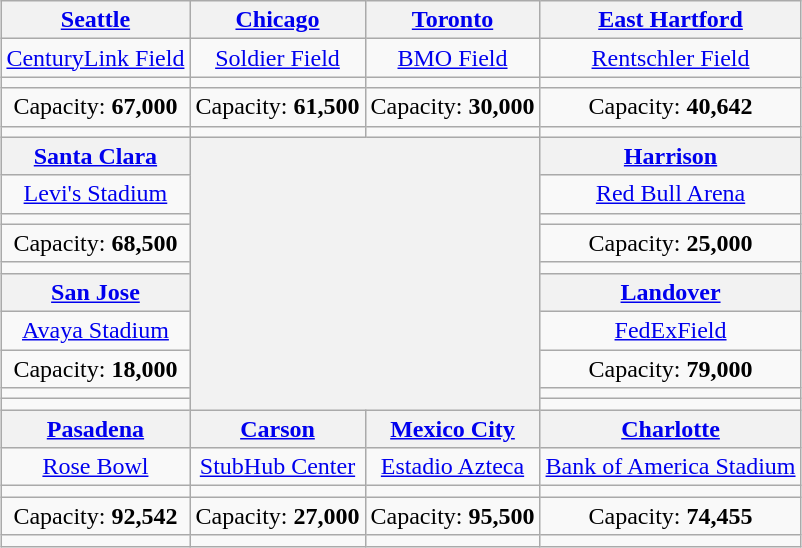<table class="wikitable" style="margin:1em auto; text-align:center">
<tr>
<th> <a href='#'>Seattle</a></th>
<th> <a href='#'>Chicago</a></th>
<th> <a href='#'>Toronto</a></th>
<th> <a href='#'>East Hartford</a></th>
</tr>
<tr>
<td><a href='#'>CenturyLink Field</a></td>
<td><a href='#'>Soldier Field</a></td>
<td><a href='#'>BMO Field</a></td>
<td><a href='#'>Rentschler Field</a></td>
</tr>
<tr>
<td><small></small></td>
<td><small></small></td>
<td><small></small></td>
<td><small></small></td>
</tr>
<tr>
<td>Capacity: <strong>67,000</strong></td>
<td>Capacity: <strong>61,500</strong></td>
<td>Capacity: <strong>30,000</strong></td>
<td>Capacity: <strong>40,642</strong></td>
</tr>
<tr>
<td></td>
<td></td>
<td></td>
<td></td>
</tr>
<tr>
<th> <a href='#'>Santa Clara</a></th>
<th colspan="2" rowspan="10"><br></th>
<th> <a href='#'>Harrison</a></th>
</tr>
<tr>
<td><a href='#'>Levi's Stadium</a></td>
<td><a href='#'>Red Bull Arena</a></td>
</tr>
<tr>
<td><small></small></td>
<td><small></small></td>
</tr>
<tr>
<td>Capacity: <strong>68,500</strong></td>
<td>Capacity: <strong>25,000</strong></td>
</tr>
<tr>
<td></td>
<td></td>
</tr>
<tr>
<th> <a href='#'>San Jose</a></th>
<th> <a href='#'>Landover</a></th>
</tr>
<tr>
<td><a href='#'>Avaya Stadium</a></td>
<td><a href='#'>FedExField</a></td>
</tr>
<tr>
<td>Capacity: <strong>18,000</strong></td>
<td>Capacity: <strong>79,000</strong></td>
</tr>
<tr>
<td><small></small></td>
<td><small></small></td>
</tr>
<tr>
<td></td>
<td></td>
</tr>
<tr>
<th> <a href='#'>Pasadena</a></th>
<th> <a href='#'>Carson</a></th>
<th> <a href='#'>Mexico City</a></th>
<th> <a href='#'>Charlotte</a></th>
</tr>
<tr>
<td><a href='#'>Rose Bowl</a></td>
<td><a href='#'>StubHub Center</a></td>
<td><a href='#'>Estadio Azteca</a></td>
<td><a href='#'>Bank of America Stadium</a></td>
</tr>
<tr>
<td><small></small></td>
<td><small></small></td>
<td><small></small></td>
<td><small></small></td>
</tr>
<tr>
<td>Capacity: <strong>92,542</strong></td>
<td>Capacity: <strong>27,000</strong></td>
<td>Capacity: <strong>95,500</strong></td>
<td>Capacity: <strong>74,455</strong></td>
</tr>
<tr>
<td></td>
<td></td>
<td></td>
<td></td>
</tr>
</table>
